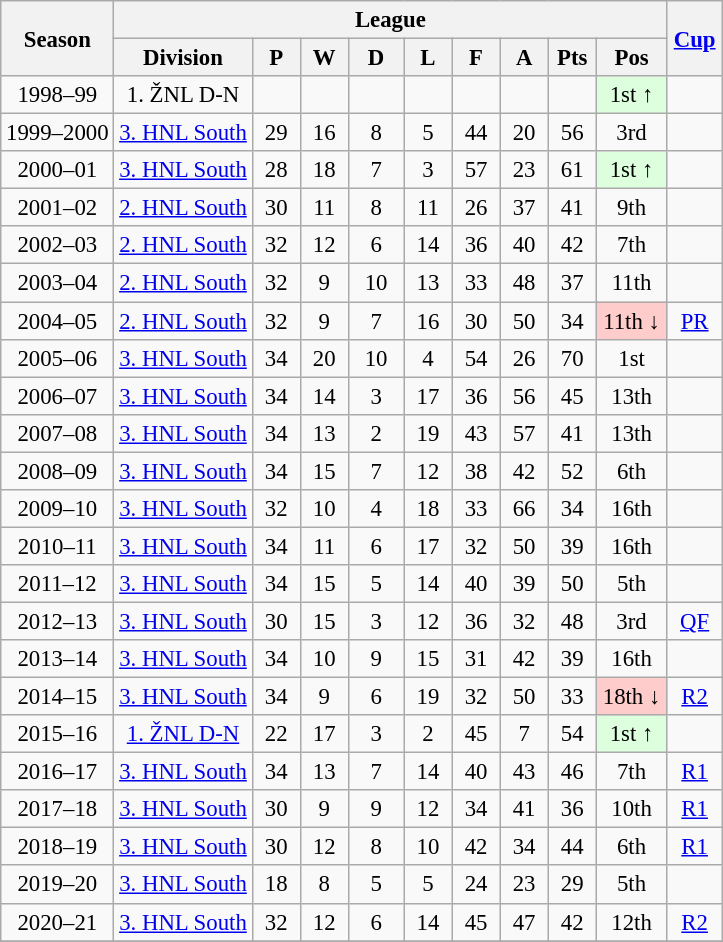<table class="wikitable" style="font-size:95%; text-align: center;">
<tr>
<th rowspan=2>Season</th>
<th colspan=9>League</th>
<th rowspan=2 width="30"><a href='#'>Cup</a></th>
</tr>
<tr>
<th>Division</th>
<th width="25">P</th>
<th width="25">W</th>
<th width="30">D</th>
<th width="25">L</th>
<th width="25">F</th>
<th width="25">A</th>
<th width="25">Pts</th>
<th width="40">Pos</th>
</tr>
<tr>
<td>1998–99</td>
<td>1. ŽNL D-N</td>
<td></td>
<td></td>
<td></td>
<td></td>
<td></td>
<td></td>
<td></td>
<td bgcolor="#DDFFDD">1st ↑</td>
<td></td>
</tr>
<tr>
<td>1999–2000</td>
<td><a href='#'>3. HNL South</a></td>
<td>29</td>
<td>16</td>
<td>8</td>
<td>5</td>
<td>44</td>
<td>20</td>
<td>56</td>
<td>3rd</td>
<td></td>
</tr>
<tr>
<td>2000–01</td>
<td><a href='#'>3. HNL South</a></td>
<td>28</td>
<td>18</td>
<td>7</td>
<td>3</td>
<td>57</td>
<td>23</td>
<td>61</td>
<td bgcolor="#DDFFDD">1st ↑</td>
<td></td>
</tr>
<tr>
<td>2001–02</td>
<td><a href='#'>2. HNL South</a></td>
<td>30</td>
<td>11</td>
<td>8</td>
<td>11</td>
<td>26</td>
<td>37</td>
<td>41</td>
<td>9th</td>
<td></td>
</tr>
<tr>
<td>2002–03</td>
<td><a href='#'>2. HNL South</a></td>
<td>32</td>
<td>12</td>
<td>6</td>
<td>14</td>
<td>36</td>
<td>40</td>
<td>42</td>
<td>7th</td>
<td></td>
</tr>
<tr>
<td>2003–04</td>
<td><a href='#'>2. HNL South</a></td>
<td>32</td>
<td>9</td>
<td>10</td>
<td>13</td>
<td>33</td>
<td>48</td>
<td>37</td>
<td>11th</td>
<td></td>
</tr>
<tr>
<td>2004–05</td>
<td><a href='#'>2. HNL South</a></td>
<td>32</td>
<td>9</td>
<td>7</td>
<td>16</td>
<td>30</td>
<td>50</td>
<td>34</td>
<td bgcolor="#FFCCCC">11th ↓</td>
<td><a href='#'>PR</a></td>
</tr>
<tr>
<td>2005–06</td>
<td><a href='#'>3. HNL South</a></td>
<td>34</td>
<td>20</td>
<td>10</td>
<td>4</td>
<td>54</td>
<td>26</td>
<td>70</td>
<td>1st</td>
<td></td>
</tr>
<tr>
<td>2006–07</td>
<td><a href='#'>3. HNL South</a></td>
<td>34</td>
<td>14</td>
<td>3</td>
<td>17</td>
<td>36</td>
<td>56</td>
<td>45</td>
<td>13th</td>
<td></td>
</tr>
<tr>
<td>2007–08</td>
<td><a href='#'>3. HNL South</a></td>
<td>34</td>
<td>13</td>
<td>2</td>
<td>19</td>
<td>43</td>
<td>57</td>
<td>41</td>
<td>13th</td>
<td></td>
</tr>
<tr>
<td>2008–09</td>
<td><a href='#'>3. HNL South</a></td>
<td>34</td>
<td>15</td>
<td>7</td>
<td>12</td>
<td>38</td>
<td>42</td>
<td>52</td>
<td>6th</td>
<td></td>
</tr>
<tr>
<td>2009–10</td>
<td><a href='#'>3. HNL South</a></td>
<td>32</td>
<td>10</td>
<td>4</td>
<td>18</td>
<td>33</td>
<td>66</td>
<td>34</td>
<td>16th</td>
<td></td>
</tr>
<tr>
<td>2010–11</td>
<td><a href='#'>3. HNL South</a></td>
<td>34</td>
<td>11</td>
<td>6</td>
<td>17</td>
<td>32</td>
<td>50</td>
<td>39</td>
<td>16th</td>
<td></td>
</tr>
<tr>
<td>2011–12</td>
<td><a href='#'>3. HNL South</a></td>
<td>34</td>
<td>15</td>
<td>5</td>
<td>14</td>
<td>40</td>
<td>39</td>
<td>50</td>
<td>5th</td>
<td></td>
</tr>
<tr>
<td>2012–13</td>
<td><a href='#'>3. HNL South</a></td>
<td>30</td>
<td>15</td>
<td>3</td>
<td>12</td>
<td>36</td>
<td>32</td>
<td>48</td>
<td>3rd</td>
<td><a href='#'>QF</a></td>
</tr>
<tr>
<td>2013–14</td>
<td><a href='#'>3. HNL South</a></td>
<td>34</td>
<td>10</td>
<td>9</td>
<td>15</td>
<td>31</td>
<td>42</td>
<td>39</td>
<td>16th</td>
<td></td>
</tr>
<tr>
<td>2014–15</td>
<td><a href='#'>3. HNL South</a></td>
<td>34</td>
<td>9</td>
<td>6</td>
<td>19</td>
<td>32</td>
<td>50</td>
<td>33</td>
<td bgcolor="#FFCCCC">18th ↓</td>
<td><a href='#'>R2</a></td>
</tr>
<tr>
<td>2015–16</td>
<td><a href='#'>1. ŽNL D-N</a></td>
<td>22</td>
<td>17</td>
<td>3</td>
<td>2</td>
<td>45</td>
<td>7</td>
<td>54</td>
<td bgcolor="#DDFFDD">1st ↑</td>
<td></td>
</tr>
<tr>
<td>2016–17</td>
<td><a href='#'>3. HNL South</a></td>
<td>34</td>
<td>13</td>
<td>7</td>
<td>14</td>
<td>40</td>
<td>43</td>
<td>46</td>
<td>7th</td>
<td><a href='#'>R1</a></td>
</tr>
<tr>
<td>2017–18</td>
<td><a href='#'>3. HNL South</a></td>
<td>30</td>
<td>9</td>
<td>9</td>
<td>12</td>
<td>34</td>
<td>41</td>
<td>36</td>
<td>10th</td>
<td><a href='#'>R1</a></td>
</tr>
<tr>
<td>2018–19</td>
<td><a href='#'>3. HNL South</a></td>
<td>30</td>
<td>12</td>
<td>8</td>
<td>10</td>
<td>42</td>
<td>34</td>
<td>44</td>
<td>6th</td>
<td><a href='#'>R1</a></td>
</tr>
<tr>
<td>2019–20</td>
<td><a href='#'>3. HNL South</a></td>
<td>18</td>
<td>8</td>
<td>5</td>
<td>5</td>
<td>24</td>
<td>23</td>
<td>29</td>
<td>5th</td>
<td></td>
</tr>
<tr>
<td>2020–21</td>
<td><a href='#'>3. HNL South</a></td>
<td>32</td>
<td>12</td>
<td>6</td>
<td>14</td>
<td>45</td>
<td>47</td>
<td>42</td>
<td>12th</td>
<td><a href='#'>R2</a></td>
</tr>
<tr>
</tr>
</table>
